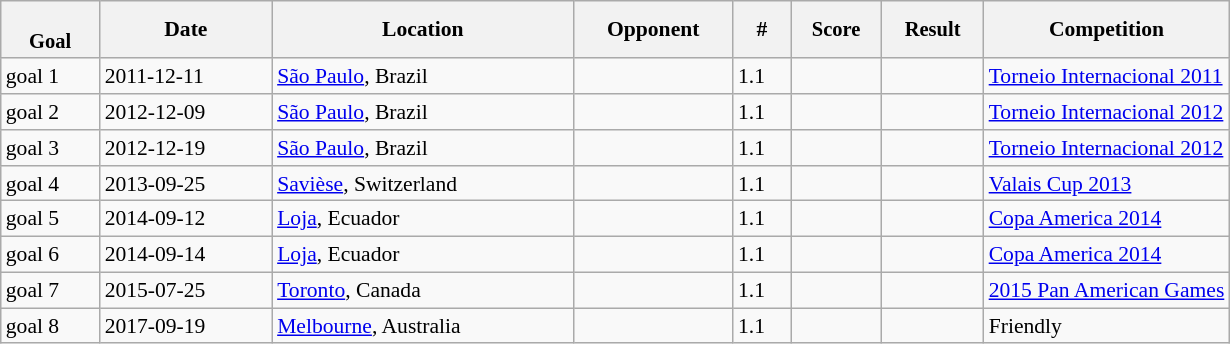<table class="wikitable collapsible sortable" style="font-size:90%">
<tr>
<th data-sort-type="number" style="font-size:95%;"><br>Goal</th>
<th>Date</th>
<th>Location</th>
<th>Opponent</th>
<th>#</th>
<th data-sort-type="number" style="font-size:95%;">Score</th>
<th data-sort-type="number" style="font-size:95%;">Result</th>
<th style="width:20%;">Competition</th>
</tr>
<tr>
<td>goal 1</td>
<td>2011-12-11</td>
<td> <a href='#'>São Paulo</a>, Brazil</td>
<td></td>
<td>1.1</td>
<td></td>
<td></td>
<td><a href='#'>Torneio Internacional 2011</a></td>
</tr>
<tr>
<td>goal 2</td>
<td>2012-12-09</td>
<td> <a href='#'>São Paulo</a>, Brazil</td>
<td></td>
<td>1.1</td>
<td></td>
<td></td>
<td><a href='#'>Torneio Internacional 2012</a></td>
</tr>
<tr>
<td>goal 3</td>
<td>2012-12-19</td>
<td> <a href='#'>São Paulo</a>, Brazil</td>
<td></td>
<td>1.1</td>
<td></td>
<td></td>
<td><a href='#'>Torneio Internacional 2012</a></td>
</tr>
<tr>
<td>goal 4</td>
<td>2013-09-25</td>
<td> <a href='#'>Savièse</a>, Switzerland</td>
<td></td>
<td>1.1</td>
<td></td>
<td></td>
<td><a href='#'>Valais Cup 2013</a></td>
</tr>
<tr>
<td>goal 5</td>
<td>2014-09-12</td>
<td> <a href='#'>Loja</a>, Ecuador</td>
<td></td>
<td>1.1</td>
<td></td>
<td></td>
<td><a href='#'>Copa America 2014</a></td>
</tr>
<tr>
<td>goal 6</td>
<td>2014-09-14</td>
<td> <a href='#'>Loja</a>, Ecuador</td>
<td></td>
<td>1.1</td>
<td></td>
<td></td>
<td><a href='#'>Copa America 2014</a></td>
</tr>
<tr>
<td>goal 7</td>
<td>2015-07-25</td>
<td> <a href='#'>Toronto</a>, Canada</td>
<td></td>
<td>1.1</td>
<td></td>
<td></td>
<td><a href='#'>2015 Pan American Games</a></td>
</tr>
<tr>
<td>goal 8</td>
<td>2017-09-19</td>
<td> <a href='#'>Melbourne</a>, Australia</td>
<td></td>
<td>1.1</td>
<td></td>
<td></td>
<td>Friendly</td>
</tr>
</table>
